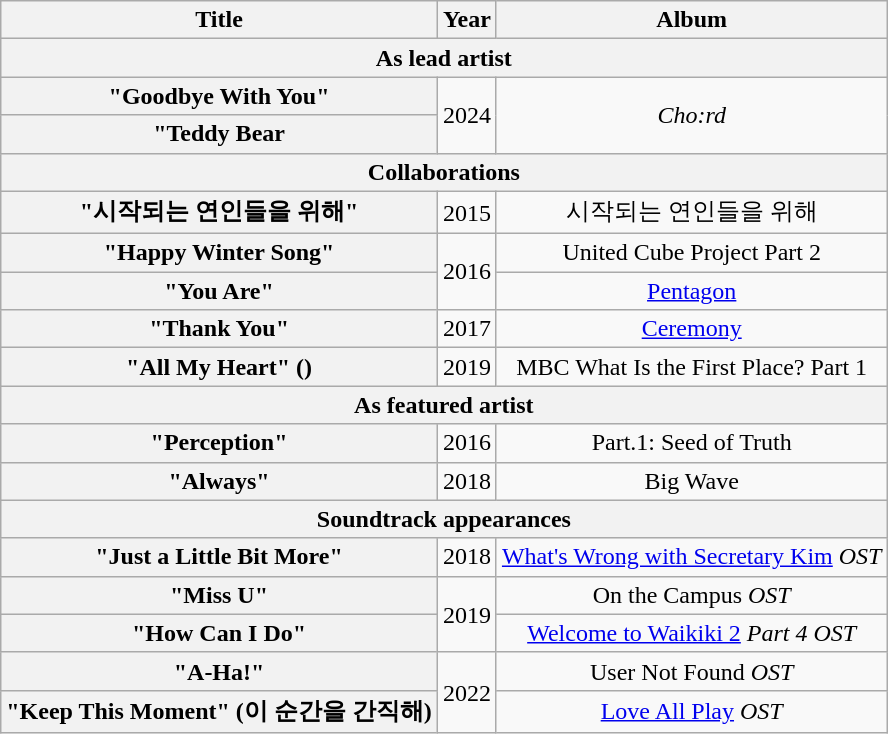<table class="wikitable plainrowheaders" style="text-align:center;">
<tr>
<th scope="col">Title</th>
<th scope="col">Year</th>
<th scope="col">Album</th>
</tr>
<tr>
<th colspan="7">As lead artist</th>
</tr>
<tr>
<th scope="row">"Goodbye With You"</th>
<td rowspan="2">2024</td>
<td rowspan="2"><em>Cho:rd</em></td>
</tr>
<tr>
<th scope="row">"Teddy Bear<em></th>
</tr>
<tr>
<th colspan="7">Collaborations</th>
</tr>
<tr>
<th scope="row">"시작되는 연인들을 위해" <br></th>
<td>2015</td>
<td></em>시작되는 연인들을 위해<em></td>
</tr>
<tr>
<th scope="row">"Happy Winter Song" <br></th>
<td rowspan="2">2016</td>
<td></em>United Cube Project Part 2<em></td>
</tr>
<tr>
<th scope="row">"You Are" <br></th>
<td></em><a href='#'>Pentagon</a><em></td>
</tr>
<tr>
<th scope="row">"Thank You" <br></th>
<td>2017</td>
<td></em><a href='#'>Ceremony</a><em></td>
</tr>
<tr>
<th scope="row">"All My Heart" () <br></th>
<td>2019</td>
<td></em>MBC What Is the First Place? Part 1<em></td>
</tr>
<tr>
<th colspan="6">As featured artist</th>
</tr>
<tr>
<th scope="row">"Perception" <br></th>
<td>2016</td>
<td></em>Part.1: Seed of Truth<em></td>
</tr>
<tr>
<th scope="row">"Always" <br></th>
<td>2018</td>
<td></em>Big Wave<em></td>
</tr>
<tr>
<th colspan="6">Soundtrack appearances</th>
</tr>
<tr>
<th scope="row">"Just a Little Bit More"  <br></th>
<td>2018</td>
<td></em><a href='#'>What's Wrong with Secretary Kim</a><em> OST</td>
</tr>
<tr>
<th scope="row">"Miss U" <br></th>
<td rowspan="2">2019</td>
<td></em>On the Campus<em> OST</td>
</tr>
<tr>
<th scope="row">"How Can I Do" <br></th>
<td></em><a href='#'>Welcome to Waikiki 2</a><em> Part 4 OST</td>
</tr>
<tr>
<th scope="row">"A-Ha!" <br></th>
<td rowspan="2">2022</td>
<td></em>User Not Found<em> OST</td>
</tr>
<tr>
<th scope="row">"Keep This Moment" (이 순간을 간직해)</th>
<td></em><a href='#'>Love All Play</a><em> OST</td>
</tr>
</table>
